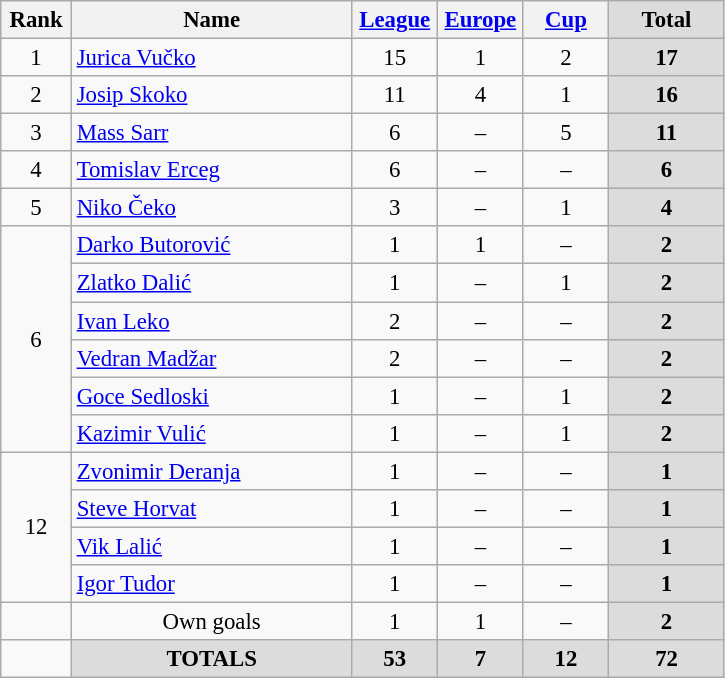<table class="wikitable" style="font-size: 95%; text-align: center;">
<tr>
<th width=40>Rank</th>
<th width=180>Name</th>
<th width=50><a href='#'>League</a></th>
<th width=50><a href='#'>Europe</a></th>
<th width=50><a href='#'>Cup</a></th>
<th width=70 style="background: #DCDCDC">Total</th>
</tr>
<tr>
<td rowspan=1>1</td>
<td style="text-align:left;"> <a href='#'>Jurica Vučko</a></td>
<td>15</td>
<td>1</td>
<td>2</td>
<th style="background: #DCDCDC"><strong>17</strong></th>
</tr>
<tr>
<td rowspan=1>2</td>
<td style="text-align:left;"> <a href='#'>Josip Skoko</a></td>
<td>11</td>
<td>4</td>
<td>1</td>
<th style="background: #DCDCDC"><strong>16</strong></th>
</tr>
<tr>
<td rowspan=1>3</td>
<td style="text-align:left;"> <a href='#'>Mass Sarr</a></td>
<td>6</td>
<td>–</td>
<td>5</td>
<th style="background: #DCDCDC"><strong>11</strong></th>
</tr>
<tr>
<td rowspan=1>4</td>
<td style="text-align:left;"> <a href='#'>Tomislav Erceg</a></td>
<td>6</td>
<td>–</td>
<td>–</td>
<th style="background: #DCDCDC"><strong>6</strong></th>
</tr>
<tr>
<td rowspan=1>5</td>
<td style="text-align:left;"> <a href='#'>Niko Čeko</a></td>
<td>3</td>
<td>–</td>
<td>1</td>
<th style="background: #DCDCDC"><strong>4</strong></th>
</tr>
<tr>
<td rowspan=6>6</td>
<td style="text-align:left;"> <a href='#'>Darko Butorović</a></td>
<td>1</td>
<td>1</td>
<td>–</td>
<th style="background: #DCDCDC"><strong>2</strong></th>
</tr>
<tr>
<td style="text-align:left;"> <a href='#'>Zlatko Dalić</a></td>
<td>1</td>
<td>–</td>
<td>1</td>
<th style="background: #DCDCDC"><strong>2</strong></th>
</tr>
<tr>
<td style="text-align:left;"> <a href='#'>Ivan Leko</a></td>
<td>2</td>
<td>–</td>
<td>–</td>
<th style="background: #DCDCDC"><strong>2</strong></th>
</tr>
<tr>
<td style="text-align:left;"> <a href='#'>Vedran Madžar</a></td>
<td>2</td>
<td>–</td>
<td>–</td>
<th style="background: #DCDCDC"><strong>2</strong></th>
</tr>
<tr>
<td style="text-align:left;"> <a href='#'>Goce Sedloski</a></td>
<td>1</td>
<td>–</td>
<td>1</td>
<th style="background: #DCDCDC"><strong>2</strong></th>
</tr>
<tr>
<td style="text-align:left;"> <a href='#'>Kazimir Vulić</a></td>
<td>1</td>
<td>–</td>
<td>1</td>
<th style="background: #DCDCDC"><strong>2</strong></th>
</tr>
<tr>
<td rowspan=4>12</td>
<td style="text-align:left;"> <a href='#'>Zvonimir Deranja</a></td>
<td>1</td>
<td>–</td>
<td>–</td>
<th style="background: #DCDCDC"><strong>1</strong></th>
</tr>
<tr>
<td style="text-align:left;"> <a href='#'>Steve Horvat</a></td>
<td>1</td>
<td>–</td>
<td>–</td>
<th style="background: #DCDCDC"><strong>1</strong></th>
</tr>
<tr>
<td style="text-align:left;"> <a href='#'>Vik Lalić</a></td>
<td>1</td>
<td>–</td>
<td>–</td>
<th style="background: #DCDCDC"><strong>1</strong></th>
</tr>
<tr>
<td style="text-align:left;"> <a href='#'>Igor Tudor</a></td>
<td>1</td>
<td>–</td>
<td>–</td>
<th style="background: #DCDCDC"><strong>1</strong></th>
</tr>
<tr>
<td></td>
<td style="text-align:center;">Own goals</td>
<td>1</td>
<td>1</td>
<td>–</td>
<th style="background: #DCDCDC"><strong>2</strong></th>
</tr>
<tr>
<td></td>
<th style="background: #DCDCDC"><strong>TOTALS</strong></th>
<th style="background: #DCDCDC"><strong>53</strong></th>
<th style="background: #DCDCDC"><strong>7</strong></th>
<th style="background: #DCDCDC"><strong>12</strong></th>
<th style="background: #DCDCDC"><strong>72</strong></th>
</tr>
</table>
